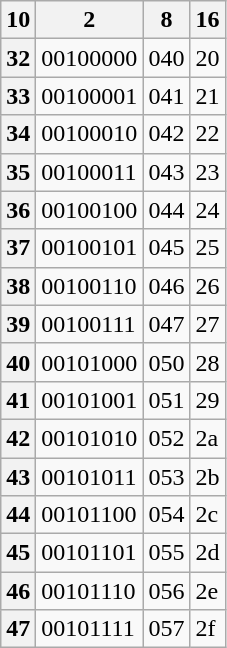<table class="wikitable">
<tr>
<th>10</th>
<th>2</th>
<th>8</th>
<th>16</th>
</tr>
<tr>
<th>32</th>
<td>00100000</td>
<td>040</td>
<td>20</td>
</tr>
<tr>
<th>33</th>
<td>00100001</td>
<td>041</td>
<td>21</td>
</tr>
<tr>
<th>34</th>
<td>00100010</td>
<td>042</td>
<td>22</td>
</tr>
<tr>
<th>35</th>
<td>00100011</td>
<td>043</td>
<td>23</td>
</tr>
<tr>
<th>36</th>
<td>00100100</td>
<td>044</td>
<td>24</td>
</tr>
<tr>
<th>37</th>
<td>00100101</td>
<td>045</td>
<td>25</td>
</tr>
<tr>
<th>38</th>
<td>00100110</td>
<td>046</td>
<td>26</td>
</tr>
<tr>
<th>39</th>
<td>00100111</td>
<td>047</td>
<td>27</td>
</tr>
<tr>
<th>40</th>
<td>00101000</td>
<td>050</td>
<td>28</td>
</tr>
<tr>
<th>41</th>
<td>00101001</td>
<td>051</td>
<td>29</td>
</tr>
<tr>
<th>42</th>
<td>00101010</td>
<td>052</td>
<td>2a</td>
</tr>
<tr>
<th>43</th>
<td>00101011</td>
<td>053</td>
<td>2b</td>
</tr>
<tr>
<th>44</th>
<td>00101100</td>
<td>054</td>
<td>2c</td>
</tr>
<tr>
<th>45</th>
<td>00101101</td>
<td>055</td>
<td>2d</td>
</tr>
<tr>
<th>46</th>
<td>00101110</td>
<td>056</td>
<td>2e</td>
</tr>
<tr>
<th>47</th>
<td>00101111</td>
<td>057</td>
<td>2f</td>
</tr>
</table>
